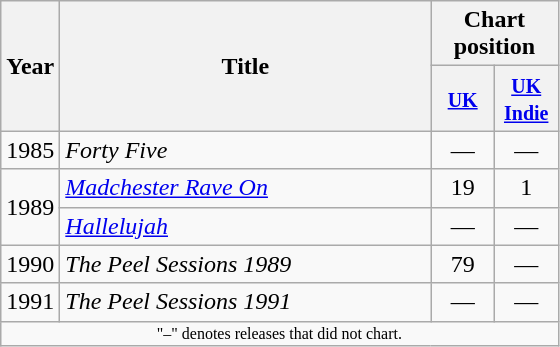<table class="wikitable" style=text-align:center;>
<tr>
<th rowspan="2">Year</th>
<th scope="col" rowspan="2" style="width:15em;">Title</th>
<th colspan="2">Chart position</th>
</tr>
<tr>
<th width="35"><small><a href='#'>UK</a></small></th>
<th width="35"><small><a href='#'>UK Indie</a></small> <br></th>
</tr>
<tr>
<td>1985</td>
<td align="left"><em>Forty Five</em></td>
<td>—</td>
<td>—</td>
</tr>
<tr>
<td rowspan="2">1989</td>
<td align="left"><em><a href='#'>Madchester Rave On</a></em></td>
<td>19</td>
<td>1</td>
</tr>
<tr>
<td align="left"><em><a href='#'>Hallelujah</a></em></td>
<td>—</td>
<td>—</td>
</tr>
<tr>
<td>1990</td>
<td align="left"><em>The Peel Sessions 1989</em></td>
<td>79</td>
<td>—</td>
</tr>
<tr>
<td>1991</td>
<td align="left"><em>The Peel Sessions 1991</em></td>
<td>—</td>
<td>—</td>
</tr>
<tr>
<td colspan="5" style="font-size: 8pt">"–" denotes releases that did not chart.</td>
</tr>
</table>
